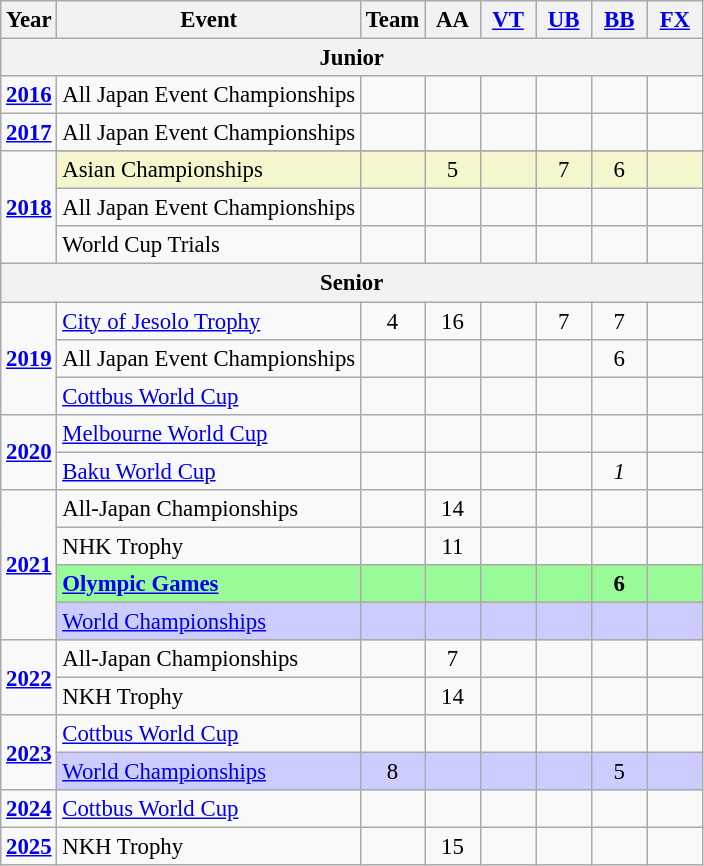<table class="wikitable" style="text-align:center; font-size:95%;">
<tr>
<th align=center>Year</th>
<th align=center>Event</th>
<th style="width:30px;">Team</th>
<th style="width:30px;">AA</th>
<th style="width:30px;"><a href='#'>VT</a></th>
<th style="width:30px;"><a href='#'>UB</a></th>
<th style="width:30px;"><a href='#'>BB</a></th>
<th style="width:30px;"><a href='#'>FX</a></th>
</tr>
<tr>
<th colspan="8"><strong>Junior</strong></th>
</tr>
<tr>
<td rowspan="1"><strong><a href='#'>2016</a></strong></td>
<td align=left>All Japan Event Championships</td>
<td></td>
<td></td>
<td></td>
<td></td>
<td></td>
<td></td>
</tr>
<tr>
<td rowspan="1"><strong><a href='#'>2017</a></strong></td>
<td align=left>All Japan Event Championships</td>
<td></td>
<td></td>
<td></td>
<td></td>
<td></td>
<td></td>
</tr>
<tr>
<td rowspan="4"><strong><a href='#'>2018</a></strong></td>
</tr>
<tr bgcolor=#F5F6CE>
<td align=left>Asian Championships</td>
<td></td>
<td>5</td>
<td></td>
<td>7</td>
<td>6</td>
<td></td>
</tr>
<tr>
<td align=left>All Japan Event Championships</td>
<td></td>
<td></td>
<td></td>
<td></td>
<td></td>
<td></td>
</tr>
<tr>
<td align=left>World Cup Trials</td>
<td></td>
<td></td>
<td></td>
<td></td>
<td></td>
<td></td>
</tr>
<tr>
<th colspan="8"><strong>Senior</strong></th>
</tr>
<tr>
<td rowspan="3"><strong><a href='#'>2019</a></strong></td>
<td align=left><a href='#'>City of Jesolo Trophy</a></td>
<td>4</td>
<td>16</td>
<td></td>
<td>7</td>
<td>7</td>
<td></td>
</tr>
<tr>
<td align=left>All Japan Event Championships</td>
<td></td>
<td></td>
<td></td>
<td></td>
<td>6</td>
<td></td>
</tr>
<tr>
<td align=left><a href='#'>Cottbus World Cup</a></td>
<td></td>
<td></td>
<td></td>
<td></td>
<td></td>
<td></td>
</tr>
<tr>
<td rowspan="2"><strong><a href='#'>2020</a></strong></td>
<td align=left><a href='#'>Melbourne World Cup</a></td>
<td></td>
<td></td>
<td></td>
<td></td>
<td></td>
<td></td>
</tr>
<tr>
<td align=left><a href='#'>Baku World Cup</a></td>
<td></td>
<td></td>
<td></td>
<td></td>
<td><em>1</em></td>
<td></td>
</tr>
<tr>
<td rowspan="4"><strong><a href='#'>2021</a></strong></td>
<td align=left>All-Japan Championships</td>
<td></td>
<td>14</td>
<td></td>
<td></td>
<td></td>
<td></td>
</tr>
<tr>
<td align=left>NHK Trophy</td>
<td></td>
<td>11</td>
<td></td>
<td></td>
<td></td>
<td></td>
</tr>
<tr bgcolor=98FB98>
<td align=left><strong><a href='#'>Olympic Games</a></strong></td>
<td></td>
<td></td>
<td></td>
<td></td>
<td><strong>6</strong></td>
<td></td>
</tr>
<tr bgcolor=#CCCCFF>
<td align=left><a href='#'>World Championships</a></td>
<td></td>
<td></td>
<td></td>
<td></td>
<td></td>
<td></td>
</tr>
<tr>
<td rowspan="2"><strong><a href='#'>2022</a></strong></td>
<td align=left>All-Japan Championships</td>
<td></td>
<td>7</td>
<td></td>
<td></td>
<td></td>
<td></td>
</tr>
<tr>
<td align=left>NKH Trophy</td>
<td></td>
<td>14</td>
<td></td>
<td></td>
<td></td>
<td></td>
</tr>
<tr>
<td rowspan="2"><strong><a href='#'>2023</a></strong></td>
<td align=left><a href='#'>Cottbus World Cup</a></td>
<td></td>
<td></td>
<td></td>
<td></td>
<td></td>
<td></td>
</tr>
<tr bgcolor=#CCCCFF>
<td align=left><a href='#'>World Championships</a></td>
<td>8</td>
<td></td>
<td></td>
<td></td>
<td>5</td>
<td></td>
</tr>
<tr>
<td rowspan="1"><strong><a href='#'>2024</a></strong></td>
<td align=left><a href='#'>Cottbus World Cup</a></td>
<td></td>
<td></td>
<td></td>
<td></td>
<td></td>
<td></td>
</tr>
<tr>
<td rowspan="1"><strong><a href='#'>2025</a></strong></td>
<td align=left>NKH Trophy</td>
<td></td>
<td>15</td>
<td></td>
<td></td>
<td></td>
<td></td>
</tr>
</table>
